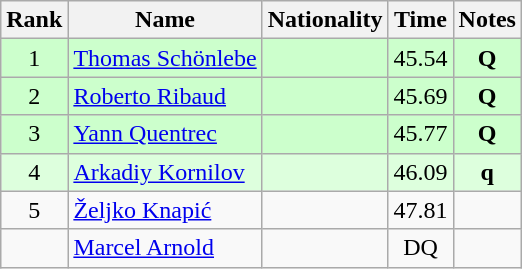<table class="wikitable sortable" style="text-align:center">
<tr>
<th>Rank</th>
<th>Name</th>
<th>Nationality</th>
<th>Time</th>
<th>Notes</th>
</tr>
<tr bgcolor=ccffcc>
<td>1</td>
<td align=left><a href='#'>Thomas Schönlebe</a></td>
<td align=left></td>
<td>45.54</td>
<td><strong>Q</strong></td>
</tr>
<tr bgcolor=ccffcc>
<td>2</td>
<td align=left><a href='#'>Roberto Ribaud</a></td>
<td align=left></td>
<td>45.69</td>
<td><strong>Q</strong></td>
</tr>
<tr bgcolor=ccffcc>
<td>3</td>
<td align=left><a href='#'>Yann Quentrec</a></td>
<td align=left></td>
<td>45.77</td>
<td><strong>Q</strong></td>
</tr>
<tr bgcolor=ddffdd>
<td>4</td>
<td align=left><a href='#'>Arkadiy Kornilov</a></td>
<td align=left></td>
<td>46.09</td>
<td><strong>q</strong></td>
</tr>
<tr>
<td>5</td>
<td align=left><a href='#'>Željko Knapić</a></td>
<td align=left></td>
<td>47.81</td>
<td></td>
</tr>
<tr>
<td></td>
<td align=left><a href='#'>Marcel Arnold</a></td>
<td align=left></td>
<td>DQ</td>
<td></td>
</tr>
</table>
